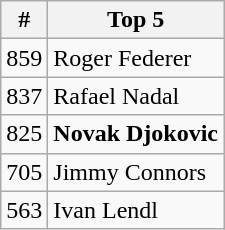<table class="wikitable" style="display:inline-table;">
<tr>
<th>#</th>
<th>Top 5</th>
</tr>
<tr>
<td>859</td>
<td> Roger Federer</td>
</tr>
<tr>
<td>837</td>
<td> Rafael Nadal</td>
</tr>
<tr>
<td>825</td>
<td> <strong>Novak Djokovic</strong></td>
</tr>
<tr>
<td>705</td>
<td> Jimmy Connors</td>
</tr>
<tr>
<td>563</td>
<td> Ivan Lendl</td>
</tr>
</table>
